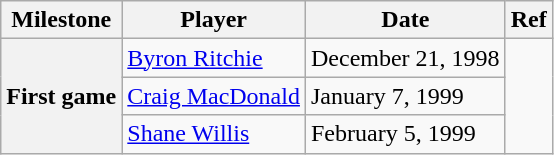<table class="wikitable">
<tr>
<th scope="col">Milestone</th>
<th scope="col">Player</th>
<th scope="col">Date</th>
<th scope="col">Ref</th>
</tr>
<tr>
<th rowspan=3>First game</th>
<td><a href='#'>Byron Ritchie</a></td>
<td>December 21, 1998</td>
<td rowspan=3></td>
</tr>
<tr>
<td><a href='#'>Craig MacDonald</a></td>
<td>January 7, 1999</td>
</tr>
<tr>
<td><a href='#'>Shane Willis</a></td>
<td>February 5, 1999</td>
</tr>
</table>
